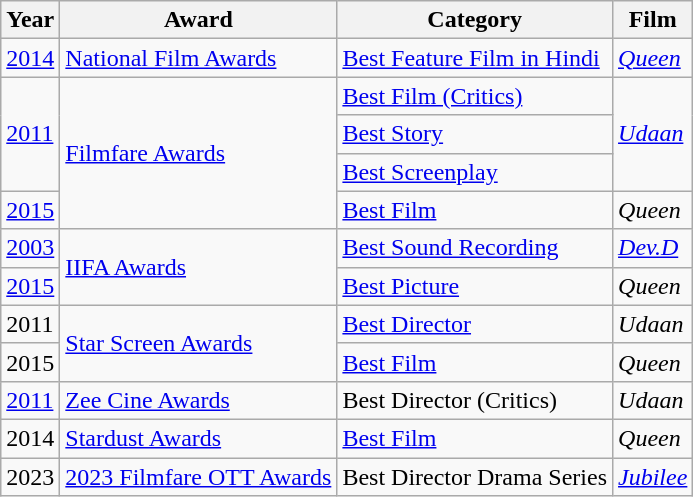<table class="wikitable">
<tr>
<th>Year</th>
<th>Award</th>
<th>Category</th>
<th>Film</th>
</tr>
<tr>
<td><a href='#'>2014</a></td>
<td><a href='#'>National Film Awards</a></td>
<td><a href='#'>Best Feature Film in Hindi</a></td>
<td><em><a href='#'>Queen</a></em></td>
</tr>
<tr>
<td rowspan="3"><a href='#'>2011</a></td>
<td rowspan="4"><a href='#'>Filmfare Awards</a></td>
<td><a href='#'>Best Film (Critics)</a></td>
<td rowspan="3"><em><a href='#'>Udaan</a></em></td>
</tr>
<tr>
<td><a href='#'>Best Story</a></td>
</tr>
<tr>
<td><a href='#'>Best Screenplay</a></td>
</tr>
<tr>
<td><a href='#'>2015</a></td>
<td><a href='#'>Best Film</a></td>
<td><em>Queen</em></td>
</tr>
<tr>
<td><a href='#'>2003</a></td>
<td rowspan="2"><a href='#'>IIFA Awards</a></td>
<td><a href='#'>Best Sound Recording</a></td>
<td><em><a href='#'>Dev.D</a></em></td>
</tr>
<tr>
<td><a href='#'>2015</a></td>
<td><a href='#'>Best Picture</a></td>
<td><em>Queen</em></td>
</tr>
<tr>
<td>2011</td>
<td rowspan="2"><a href='#'>Star Screen Awards</a></td>
<td><a href='#'>Best Director</a></td>
<td><em>Udaan</em></td>
</tr>
<tr>
<td>2015</td>
<td><a href='#'>Best Film</a></td>
<td><em>Queen</em></td>
</tr>
<tr>
<td><a href='#'>2011</a></td>
<td><a href='#'>Zee Cine Awards</a></td>
<td>Best Director (Critics)</td>
<td><em>Udaan</em></td>
</tr>
<tr>
<td>2014</td>
<td><a href='#'>Stardust Awards</a></td>
<td><a href='#'>Best Film</a></td>
<td><em>Queen</em></td>
</tr>
<tr>
<td>2023</td>
<td><a href='#'>2023 Filmfare OTT Awards</a></td>
<td>Best Director Drama Series</td>
<td><em><a href='#'>Jubilee</a></em></td>
</tr>
</table>
